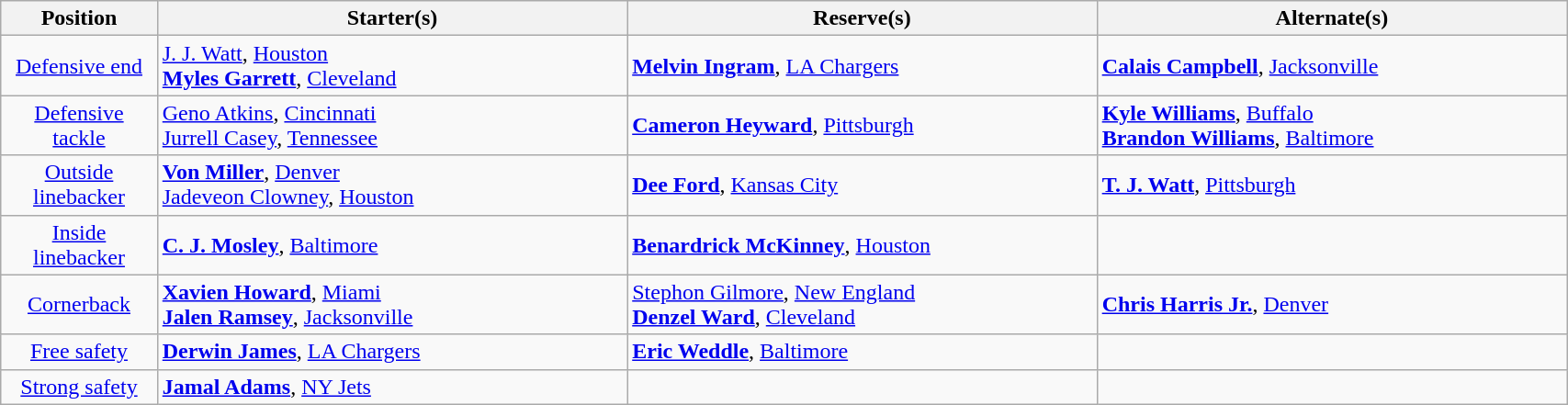<table class="wikitable" style="width:90%;">
<tr>
<th style="width:10%;">Position</th>
<th style="width:30%;">Starter(s)</th>
<th style="width:30%;">Reserve(s)</th>
<th style="width:30%;">Alternate(s)</th>
</tr>
<tr>
<td align=center><a href='#'>Defensive end</a></td>
<td> <a href='#'>J. J. Watt</a>, <a href='#'>Houston</a><br> <strong><a href='#'>Myles Garrett</a></strong>, <a href='#'>Cleveland</a></td>
<td> <strong><a href='#'>Melvin Ingram</a></strong>, <a href='#'>LA Chargers</a></td>
<td> <strong><a href='#'>Calais Campbell</a></strong>, <a href='#'>Jacksonville</a></td>
</tr>
<tr>
<td align=center><a href='#'>Defensive tackle</a></td>
<td> <a href='#'>Geno Atkins</a>, <a href='#'>Cincinnati</a><br> <a href='#'>Jurrell Casey</a>, <a href='#'>Tennessee</a></td>
<td> <strong><a href='#'>Cameron Heyward</a></strong>, <a href='#'>Pittsburgh</a></td>
<td> <strong><a href='#'>Kyle Williams</a></strong>, <a href='#'>Buffalo</a><br>  <strong><a href='#'>Brandon Williams</a></strong>, <a href='#'>Baltimore</a></td>
</tr>
<tr>
<td align=center><a href='#'>Outside linebacker</a></td>
<td> <strong><a href='#'>Von Miller</a></strong>, <a href='#'>Denver</a><br> <a href='#'>Jadeveon Clowney</a>, <a href='#'>Houston</a></td>
<td> <strong><a href='#'>Dee Ford</a></strong>, <a href='#'>Kansas City</a></td>
<td> <strong><a href='#'>T. J. Watt</a></strong>, <a href='#'>Pittsburgh</a></td>
</tr>
<tr>
<td align=center><a href='#'>Inside linebacker</a></td>
<td> <strong><a href='#'>C. J. Mosley</a></strong>, <a href='#'>Baltimore</a></td>
<td> <strong><a href='#'>Benardrick McKinney</a></strong>, <a href='#'>Houston</a></td>
<td></td>
</tr>
<tr>
<td align=center><a href='#'>Cornerback</a></td>
<td> <strong><a href='#'>Xavien Howard</a></strong>, <a href='#'>Miami</a><br> <strong><a href='#'>Jalen Ramsey</a></strong>, <a href='#'>Jacksonville</a></td>
<td> <a href='#'>Stephon Gilmore</a>, <a href='#'>New England</a><br> <strong><a href='#'>Denzel Ward</a></strong>, <a href='#'>Cleveland</a></td>
<td> <strong><a href='#'>Chris Harris Jr.</a></strong>, <a href='#'>Denver</a></td>
</tr>
<tr>
<td align=center><a href='#'>Free safety</a></td>
<td> <strong><a href='#'>Derwin James</a></strong>, <a href='#'>LA Chargers</a></td>
<td> <strong><a href='#'>Eric Weddle</a></strong>, <a href='#'>Baltimore</a></td>
<td></td>
</tr>
<tr>
<td align=center><a href='#'>Strong safety</a></td>
<td> <strong><a href='#'>Jamal Adams</a></strong>, <a href='#'>NY Jets</a></td>
<td></td>
<td></td>
</tr>
</table>
